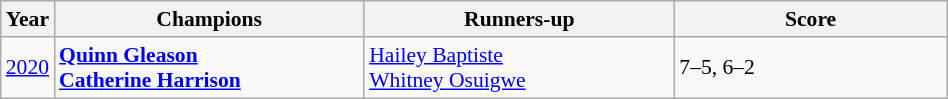<table class="wikitable" style="font-size:90%">
<tr>
<th>Year</th>
<th width="200">Champions</th>
<th width="200">Runners-up</th>
<th width="175">Score</th>
</tr>
<tr>
<td><a href='#'>2020</a></td>
<td> <strong><a href='#'>Quinn Gleason</a></strong> <br>  <strong><a href='#'>Catherine Harrison</a></strong></td>
<td> <a href='#'>Hailey Baptiste</a> <br>  <a href='#'>Whitney Osuigwe</a></td>
<td>7–5, 6–2</td>
</tr>
</table>
